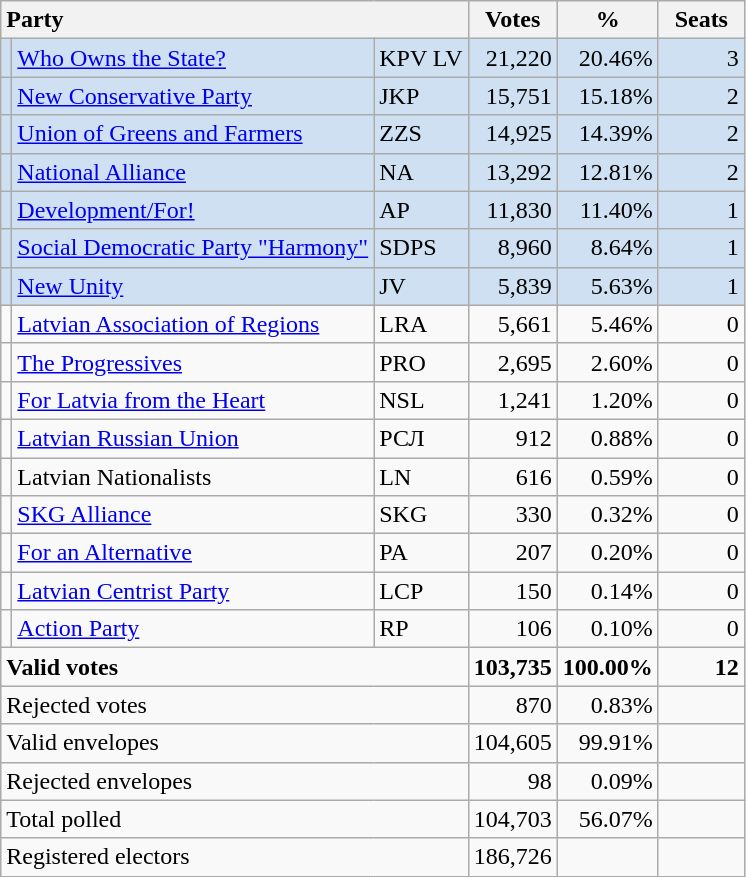<table class="wikitable" border="1" style="text-align:right;">
<tr>
<th style="text-align:left;" colspan=3>Party</th>
<th align=center width="50">Votes</th>
<th align=center width="50">%</th>
<th align=center width="50">Seats</th>
</tr>
<tr style="background:#CEE0F2;">
<td></td>
<td align=left><a href='#'>Who Owns the State?</a></td>
<td align=left>KPV LV</td>
<td>21,220</td>
<td>20.46%</td>
<td>3</td>
</tr>
<tr style="background:#CEE0F2;">
<td></td>
<td align=left><a href='#'>New Conservative Party</a></td>
<td align=left>JKP</td>
<td>15,751</td>
<td>15.18%</td>
<td>2</td>
</tr>
<tr style="background:#CEE0F2;">
<td></td>
<td align=left><a href='#'>Union of Greens and Farmers</a></td>
<td align=left>ZZS</td>
<td>14,925</td>
<td>14.39%</td>
<td>2</td>
</tr>
<tr style="background:#CEE0F2;">
<td></td>
<td align=left><a href='#'>National Alliance</a></td>
<td align=left>NA</td>
<td>13,292</td>
<td>12.81%</td>
<td>2</td>
</tr>
<tr style="background:#CEE0F2;">
<td></td>
<td align=left><a href='#'>Development/For!</a></td>
<td align=left>AP</td>
<td>11,830</td>
<td>11.40%</td>
<td>1</td>
</tr>
<tr style="background:#CEE0F2;">
<td></td>
<td align=left style="white-space: nowrap;"><a href='#'>Social Democratic Party "Harmony"</a></td>
<td align=left>SDPS</td>
<td>8,960</td>
<td>8.64%</td>
<td>1</td>
</tr>
<tr style="background:#CEE0F2;">
<td></td>
<td align=left><a href='#'>New Unity</a></td>
<td align=left>JV</td>
<td>5,839</td>
<td>5.63%</td>
<td>1</td>
</tr>
<tr>
<td></td>
<td align=left><a href='#'>Latvian Association of Regions</a></td>
<td align=left>LRA</td>
<td>5,661</td>
<td>5.46%</td>
<td>0</td>
</tr>
<tr>
<td></td>
<td align=left><a href='#'>The Progressives</a></td>
<td align=left>PRO</td>
<td>2,695</td>
<td>2.60%</td>
<td>0</td>
</tr>
<tr>
<td></td>
<td align=left><a href='#'>For Latvia from the Heart</a></td>
<td align=left>NSL</td>
<td>1,241</td>
<td>1.20%</td>
<td>0</td>
</tr>
<tr>
<td></td>
<td align=left><a href='#'>Latvian Russian Union</a></td>
<td align=left>РСЛ</td>
<td>912</td>
<td>0.88%</td>
<td>0</td>
</tr>
<tr>
<td></td>
<td align=left>Latvian Nationalists</td>
<td align=left>LN</td>
<td>616</td>
<td>0.59%</td>
<td>0</td>
</tr>
<tr>
<td></td>
<td align=left><a href='#'>SKG Alliance</a></td>
<td align=left>SKG</td>
<td>330</td>
<td>0.32%</td>
<td>0</td>
</tr>
<tr>
<td></td>
<td align=left><a href='#'>For an Alternative</a></td>
<td align=left>PA</td>
<td>207</td>
<td>0.20%</td>
<td>0</td>
</tr>
<tr>
<td></td>
<td align=left><a href='#'>Latvian Centrist Party</a></td>
<td align=left>LCP</td>
<td>150</td>
<td>0.14%</td>
<td>0</td>
</tr>
<tr>
<td></td>
<td align=left><a href='#'>Action Party</a></td>
<td align=left>RP</td>
<td>106</td>
<td>0.10%</td>
<td>0</td>
</tr>
<tr style="font-weight:bold">
<td align=left colspan=3>Valid votes</td>
<td>103,735</td>
<td>100.00%</td>
<td>12</td>
</tr>
<tr>
<td align=left colspan=3>Rejected votes</td>
<td>870</td>
<td>0.83%</td>
<td></td>
</tr>
<tr>
<td align=left colspan=3>Valid envelopes</td>
<td>104,605</td>
<td>99.91%</td>
<td></td>
</tr>
<tr>
<td align=left colspan=3>Rejected envelopes</td>
<td>98</td>
<td>0.09%</td>
<td></td>
</tr>
<tr>
<td align=left colspan=3>Total polled</td>
<td>104,703</td>
<td>56.07%</td>
<td></td>
</tr>
<tr>
<td align=left colspan=3>Registered electors</td>
<td>186,726</td>
<td></td>
<td></td>
</tr>
</table>
